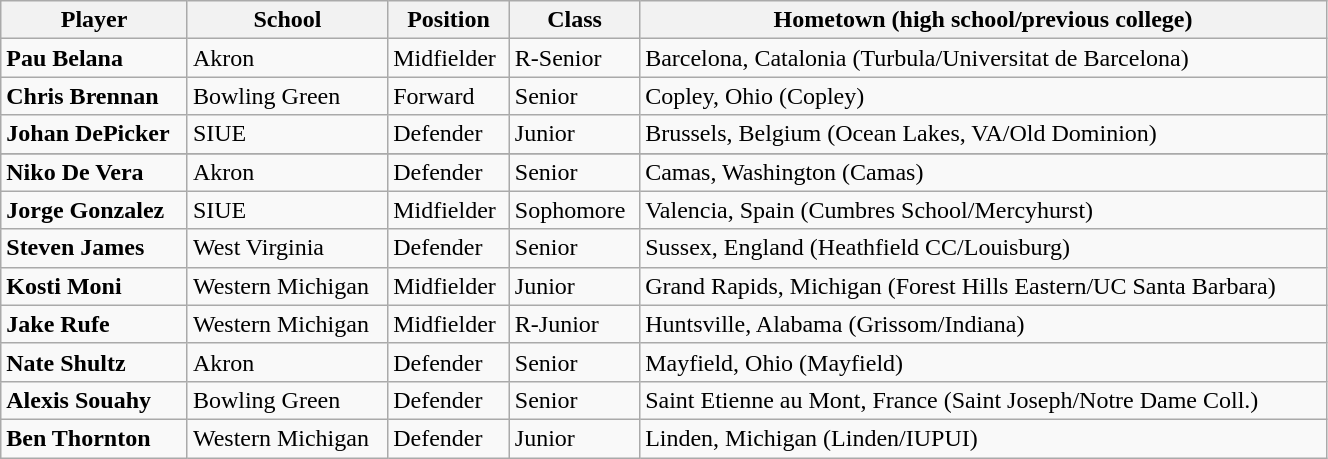<table class="wikitable sortable" style="text-align: left; width:70%">
<tr>
<th>Player</th>
<th>School</th>
<th>Position</th>
<th>Class</th>
<th>Hometown (high school/previous college)</th>
</tr>
<tr>
<td><strong>Pau Belana</strong></td>
<td>Akron</td>
<td>Midfielder</td>
<td>R-Senior</td>
<td>Barcelona, Catalonia (Turbula/Universitat de Barcelona)</td>
</tr>
<tr>
<td><strong>Chris Brennan</strong></td>
<td>Bowling Green</td>
<td>Forward</td>
<td>Senior</td>
<td>Copley, Ohio (Copley)</td>
</tr>
<tr>
<td><strong>Johan DePicker</strong></td>
<td>SIUE</td>
<td>Defender</td>
<td>Junior</td>
<td>Brussels, Belgium (Ocean Lakes, VA/Old Dominion)</td>
</tr>
<tr>
</tr>
<tr>
<td><strong>Niko De Vera</strong></td>
<td>Akron</td>
<td>Defender</td>
<td>Senior</td>
<td>Camas, Washington (Camas)</td>
</tr>
<tr>
<td><strong>Jorge Gonzalez</strong></td>
<td>SIUE</td>
<td>Midfielder</td>
<td>Sophomore</td>
<td>Valencia, Spain (Cumbres School/Mercyhurst)</td>
</tr>
<tr>
<td><strong>Steven James</strong></td>
<td>West Virginia</td>
<td>Defender</td>
<td>Senior</td>
<td>Sussex, England (Heathfield CC/Louisburg)</td>
</tr>
<tr>
<td><strong>Kosti Moni</strong></td>
<td>Western Michigan</td>
<td>Midfielder</td>
<td>Junior</td>
<td>Grand Rapids, Michigan (Forest Hills Eastern/UC Santa Barbara)</td>
</tr>
<tr>
<td><strong>Jake Rufe</strong></td>
<td>Western Michigan</td>
<td>Midfielder</td>
<td>R-Junior</td>
<td>Huntsville, Alabama (Grissom/Indiana)</td>
</tr>
<tr>
<td><strong>Nate Shultz</strong></td>
<td>Akron</td>
<td>Defender</td>
<td>Senior</td>
<td>Mayfield, Ohio (Mayfield)</td>
</tr>
<tr>
<td><strong>Alexis Souahy</strong></td>
<td>Bowling Green</td>
<td>Defender</td>
<td>Senior</td>
<td>Saint Etienne au Mont, France (Saint Joseph/Notre Dame Coll.)</td>
</tr>
<tr>
<td><strong>Ben Thornton</strong></td>
<td>Western Michigan</td>
<td>Defender</td>
<td>Junior</td>
<td>Linden, Michigan (Linden/IUPUI)</td>
</tr>
</table>
